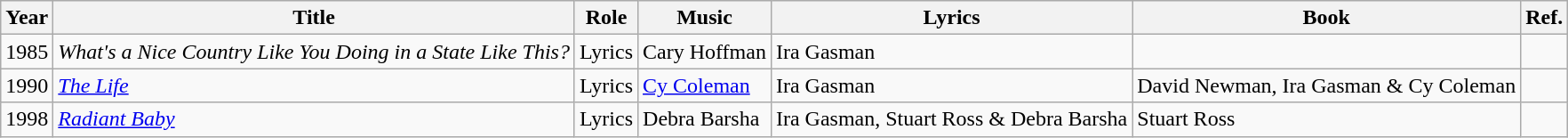<table class="wikitable">
<tr>
<th>Year</th>
<th>Title</th>
<th>Role</th>
<th>Music</th>
<th>Lyrics</th>
<th>Book</th>
<th>Ref.</th>
</tr>
<tr>
<td>1985</td>
<td><em>What's a Nice Country Like You Doing in a State Like This?</em></td>
<td>Lyrics</td>
<td>Cary Hoffman</td>
<td>Ira Gasman</td>
<td></td>
</tr>
<tr>
<td>1990</td>
<td><em><a href='#'>The Life</a></em></td>
<td>Lyrics</td>
<td><a href='#'>Cy Coleman</a></td>
<td>Ira Gasman</td>
<td>David Newman, Ira Gasman & Cy Coleman</td>
<td></td>
</tr>
<tr>
<td>1998</td>
<td><em><a href='#'>Radiant Baby</a></em></td>
<td>Lyrics</td>
<td>Debra Barsha</td>
<td>Ira Gasman, Stuart Ross & Debra Barsha</td>
<td>Stuart Ross</td>
<td></td>
</tr>
</table>
